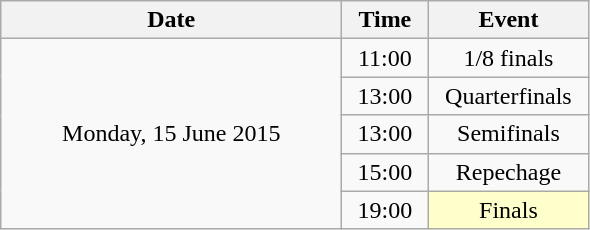<table class = "wikitable" style="text-align:center;">
<tr>
<th width=220>Date</th>
<th width=50>Time</th>
<th width=100>Event</th>
</tr>
<tr>
<td rowspan=5>Monday, 15 June 2015</td>
<td>11:00</td>
<td>1/8 finals</td>
</tr>
<tr>
<td>13:00</td>
<td>Quarterfinals</td>
</tr>
<tr>
<td>13:00</td>
<td>Semifinals</td>
</tr>
<tr>
<td>15:00</td>
<td>Repechage</td>
</tr>
<tr>
<td>19:00</td>
<td bgcolor=ffffcc>Finals</td>
</tr>
</table>
